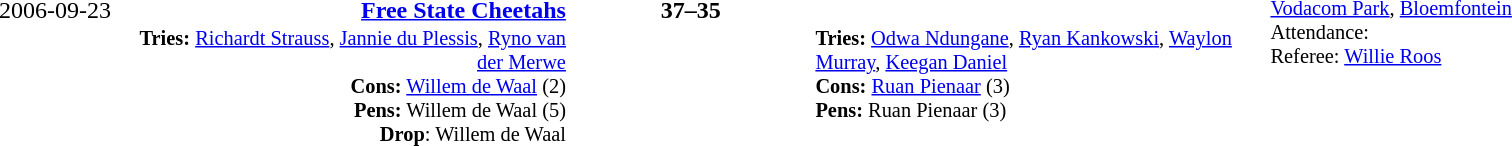<table style="width: 100%; background: ;" cellspacing="0">
<tr>
<td align=right valign=top rowspan=3 width=15%>2006-09-23</td>
</tr>
<tr>
<td width=24% align=right><strong><a href='#'>Free State Cheetahs</a></strong></td>
<td align=center width=13%><strong>37–35</strong></td>
<td width=24%><strong></strong></td>
<td style=font-size:85% rowspan=3 valign=top><a href='#'>Vodacom Park</a>, <a href='#'>Bloemfontein</a><br>Attendance: <br>Referee: <a href='#'>Willie Roos</a></td>
</tr>
<tr style=font-size:85%>
<td align=right valign=top><strong>Tries:</strong> <a href='#'>Richardt Strauss</a>, <a href='#'>Jannie du Plessis</a>, <a href='#'>Ryno van der Merwe</a><br><strong>Cons:</strong> <a href='#'>Willem de Waal</a> (2)<br><strong>Pens:</strong> Willem de Waal (5)<br><strong>Drop</strong>: Willem de Waal</td>
<td></td>
<td valign=top><strong>Tries:</strong> <a href='#'>Odwa Ndungane</a>, <a href='#'>Ryan Kankowski</a>, <a href='#'>Waylon Murray</a>, <a href='#'>Keegan Daniel</a> <br><strong>Cons:</strong> <a href='#'>Ruan Pienaar</a> (3)<br><strong>Pens:</strong> Ruan Pienaar (3)</td>
</tr>
</table>
